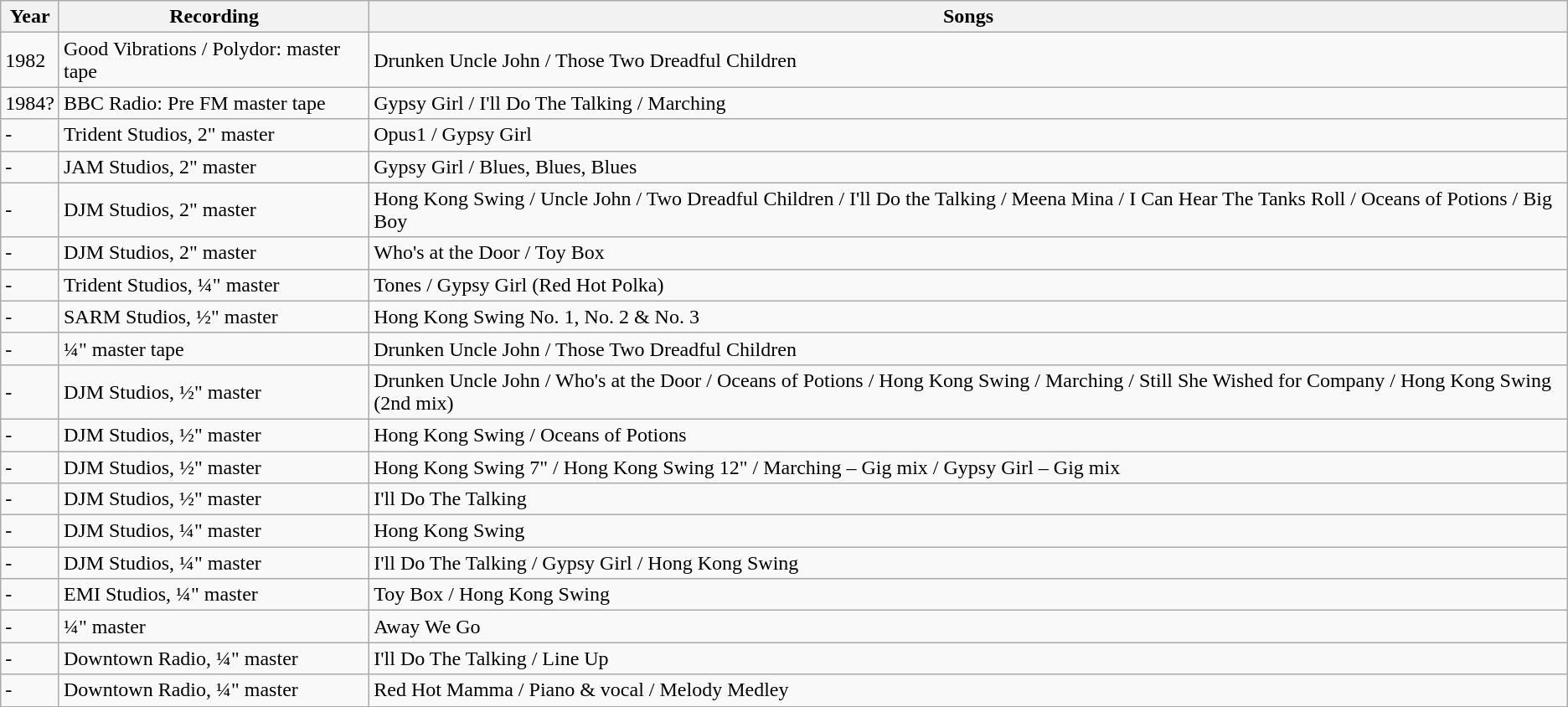<table class="wikitable">
<tr>
<th align="left">Year</th>
<th align="left">Recording</th>
<th align="left">Songs</th>
</tr>
<tr>
<td align="left">1982</td>
<td align="left">Good Vibrations / Polydor: master tape</td>
<td align="left">Drunken Uncle John / Those Two Dreadful Children</td>
</tr>
<tr>
<td align="left">1984?</td>
<td align="left">BBC Radio: Pre FM master tape</td>
<td align="left">Gypsy Girl / I'll Do The Talking / Marching</td>
</tr>
<tr>
<td align="left">-</td>
<td align="left">Trident Studios, 2" master</td>
<td align="left">Opus1 / Gypsy Girl</td>
</tr>
<tr>
<td align="left">-</td>
<td align="left">JAM Studios, 2" master</td>
<td align="left">Gypsy Girl / Blues, Blues, Blues</td>
</tr>
<tr>
<td align="left">-</td>
<td align="left">DJM Studios, 2" master</td>
<td align="left">Hong Kong Swing / Uncle John / Two Dreadful Children  / I'll Do the Talking / Meena Mina / I Can Hear The Tanks Roll  / Oceans of Potions  / Big Boy</td>
</tr>
<tr>
<td align="left">-</td>
<td align="left">DJM Studios, 2" master</td>
<td align="left">Who's at the Door / Toy Box</td>
</tr>
<tr>
<td align="left">-</td>
<td align="left">Trident Studios,  ¼" master</td>
<td align="left">Tones / Gypsy Girl (Red Hot Polka)</td>
</tr>
<tr>
<td align="left">-</td>
<td align="left">SARM Studios,  ½" master</td>
<td align="left">Hong Kong Swing No. 1, No. 2 & No. 3</td>
</tr>
<tr>
<td align="left">-</td>
<td align="left">¼" master tape</td>
<td align="left">Drunken Uncle John / Those Two Dreadful Children</td>
</tr>
<tr>
<td align="left">-</td>
<td align="left">DJM Studios, ½" master</td>
<td align="left">Drunken Uncle John / Who's at the Door / Oceans of Potions / Hong Kong Swing / Marching / Still She Wished for Company / Hong Kong Swing (2nd mix)</td>
</tr>
<tr>
<td align="left">-</td>
<td align="left">DJM Studios, ½" master</td>
<td align="left">Hong Kong Swing / Oceans of Potions</td>
</tr>
<tr>
<td align="left">-</td>
<td align="left">DJM Studios, ½" master</td>
<td align="left">Hong Kong Swing 7" / Hong Kong Swing 12" / Marching – Gig mix / Gypsy Girl – Gig mix</td>
</tr>
<tr>
<td align="left">-</td>
<td align="left">DJM Studios, ½" master</td>
<td align="left">I'll Do The Talking</td>
</tr>
<tr>
<td align="left">-</td>
<td align="left">DJM Studios, ¼" master</td>
<td align="left">Hong Kong Swing</td>
</tr>
<tr>
<td align="left">-</td>
<td align="left">DJM Studios, ¼" master</td>
<td align="left">I'll Do The Talking / Gypsy Girl / Hong Kong Swing</td>
</tr>
<tr>
<td align="left">-</td>
<td align="left">EMI Studios, ¼" master</td>
<td align="left">Toy Box / Hong Kong Swing</td>
</tr>
<tr>
<td align="left">-</td>
<td align="left">¼" master</td>
<td align="left">Away We Go</td>
</tr>
<tr>
<td align="left">-</td>
<td align="left">Downtown Radio,  ¼" master</td>
<td align="left">I'll Do The Talking / Line Up</td>
</tr>
<tr>
<td align="left">-</td>
<td align="left">Downtown Radio,  ¼" master</td>
<td align="left">Red Hot Mamma / Piano & vocal / Melody Medley</td>
</tr>
</table>
